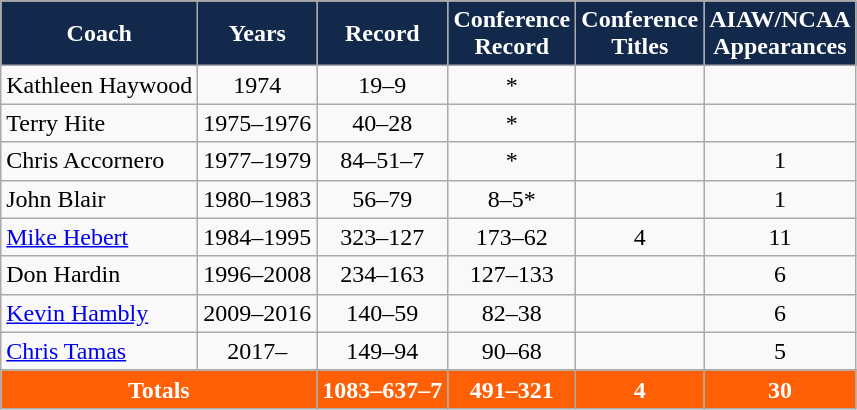<table class="wikitable" style="text-align:center">
<tr style="background:#13294B; color:white">
<td><strong>Coach</strong></td>
<td><strong>Years</strong></td>
<td><strong>Record</strong></td>
<td><strong>Conference<br>Record</strong></td>
<td><strong>Conference<br>Titles</strong></td>
<td><strong>AIAW/NCAA<br>Appearances</strong></td>
</tr>
<tr>
<td style="text-align:left">Kathleen Haywood</td>
<td>1974</td>
<td>19–9</td>
<td>*</td>
<td></td>
<td></td>
</tr>
<tr>
<td style="text-align:left">Terry Hite</td>
<td>1975–1976</td>
<td>40–28</td>
<td>*</td>
<td></td>
<td></td>
</tr>
<tr>
<td style="text-align:left">Chris  Accornero</td>
<td>1977–1979</td>
<td>84–51–7</td>
<td>*</td>
<td></td>
<td>1</td>
</tr>
<tr>
<td style="text-align:left">John Blair</td>
<td>1980–1983</td>
<td>56–79</td>
<td>8–5*</td>
<td></td>
<td>1</td>
</tr>
<tr>
<td style="text-align:left"><a href='#'>Mike Hebert</a></td>
<td>1984–1995</td>
<td>323–127</td>
<td>173–62</td>
<td>4</td>
<td>11</td>
</tr>
<tr>
<td style="text-align:left">Don Hardin</td>
<td>1996–2008</td>
<td>234–163</td>
<td>127–133</td>
<td></td>
<td>6</td>
</tr>
<tr>
<td style="text-align:left"><a href='#'>Kevin Hambly</a></td>
<td>2009–2016</td>
<td>140–59</td>
<td>82–38</td>
<td></td>
<td>6</td>
</tr>
<tr>
<td style="text-align:left"><a href='#'>Chris Tamas</a></td>
<td>2017–</td>
<td>149–94</td>
<td>90–68</td>
<td></td>
<td>5</td>
</tr>
<tr>
</tr>
<tr style="text-align:center; background:#FF5F05; color:white;">
<td colspan="2"><strong>Totals</strong></td>
<td><strong>1083–637–7</strong></td>
<td><strong>491–321</strong></td>
<td><strong>4</strong></td>
<td><strong>30</strong></td>
</tr>
</table>
